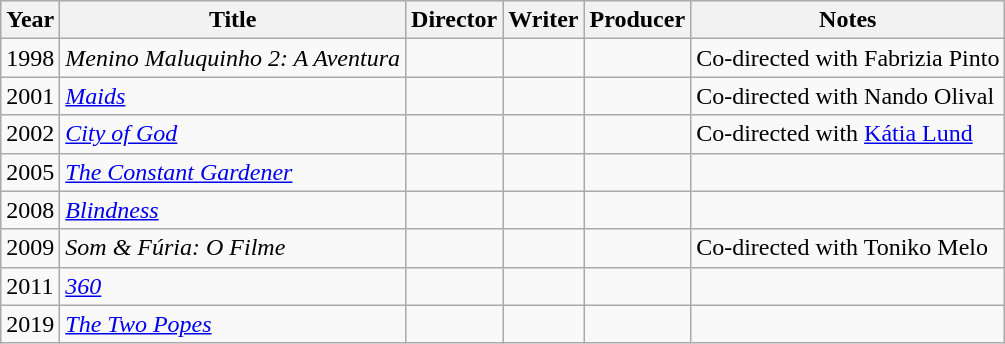<table class="wikitable plainrowheaders">
<tr>
<th>Year</th>
<th>Title</th>
<th>Director</th>
<th>Writer</th>
<th>Producer</th>
<th>Notes</th>
</tr>
<tr>
<td>1998</td>
<td><em>Menino Maluquinho 2: A Aventura</em></td>
<td></td>
<td></td>
<td></td>
<td>Co-directed with Fabrizia Pinto</td>
</tr>
<tr>
<td>2001</td>
<td><em><a href='#'>Maids</a></em></td>
<td></td>
<td></td>
<td></td>
<td>Co-directed with Nando Olival</td>
</tr>
<tr>
<td>2002</td>
<td><em><a href='#'>City of God</a></em></td>
<td></td>
<td></td>
<td></td>
<td>Co-directed with <a href='#'>Kátia Lund</a></td>
</tr>
<tr>
<td>2005</td>
<td><em><a href='#'>The Constant Gardener</a></em></td>
<td></td>
<td></td>
<td></td>
<td></td>
</tr>
<tr>
<td>2008</td>
<td><em><a href='#'>Blindness</a></em></td>
<td></td>
<td></td>
<td></td>
<td></td>
</tr>
<tr>
<td>2009</td>
<td><em>Som & Fúria: O Filme</em></td>
<td></td>
<td></td>
<td></td>
<td>Co-directed with Toniko Melo</td>
</tr>
<tr>
<td>2011</td>
<td><em><a href='#'>360</a></em></td>
<td></td>
<td></td>
<td></td>
<td></td>
</tr>
<tr>
<td>2019</td>
<td><em><a href='#'>The Two Popes</a></em></td>
<td></td>
<td></td>
<td></td>
<td></td>
</tr>
</table>
